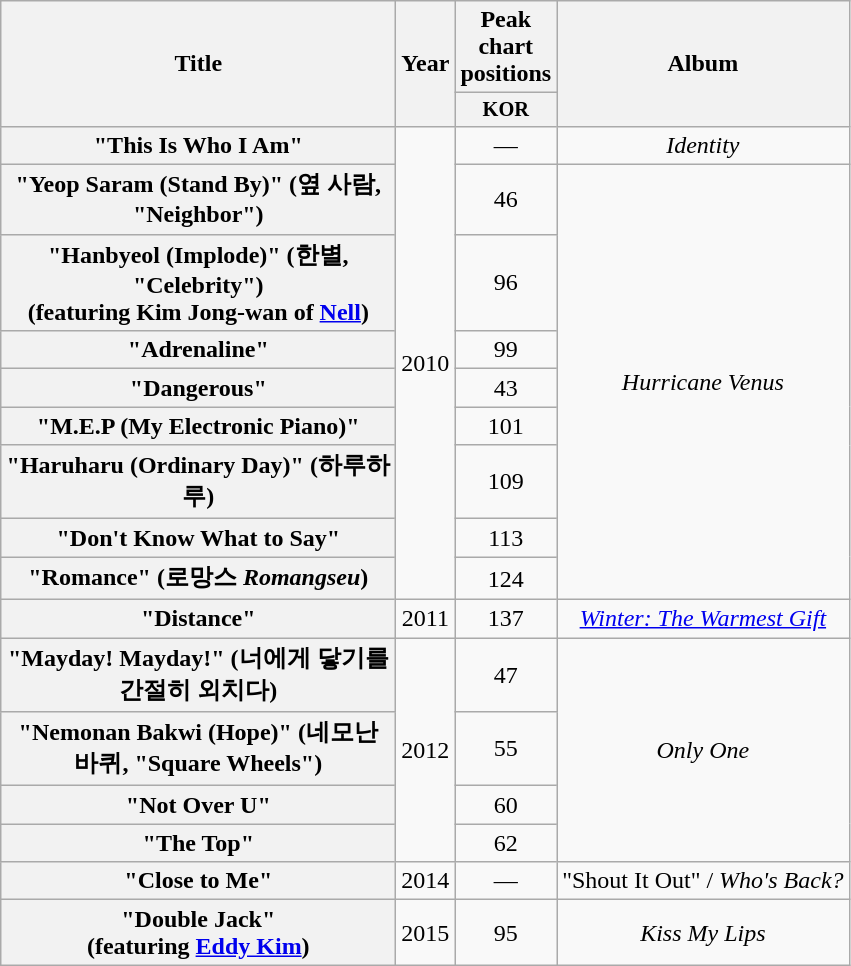<table class="wikitable plainrowheaders" style="text-align:center;">
<tr>
<th scope="col" rowspan="2" style="width:16em;">Title</th>
<th scope="col" rowspan="2">Year</th>
<th scope="col" colspan="1">Peak<br>chart<br>positions</th>
<th scope="col" rowspan="2">Album</th>
</tr>
<tr>
<th style="width:3em;font-size:85%">KOR<br></th>
</tr>
<tr>
<th scope="row">"This Is Who I Am"</th>
<td rowspan="9">2010</td>
<td>—</td>
<td><em>Identity</em></td>
</tr>
<tr>
<th scope="row">"Yeop Saram (Stand By)" (옆 사람, "Neighbor")</th>
<td>46</td>
<td rowspan=8><em>Hurricane Venus</em></td>
</tr>
<tr>
<th scope="row">"Hanbyeol (Implode)" (한별, "Celebrity")<br><span>(featuring Kim Jong-wan of <a href='#'>Nell</a>)</span></th>
<td>96</td>
</tr>
<tr>
<th scope="row">"Adrenaline"</th>
<td>99</td>
</tr>
<tr>
<th scope="row">"Dangerous"</th>
<td>43</td>
</tr>
<tr>
<th scope="row">"M.E.P (My Electronic Piano)"</th>
<td>101</td>
</tr>
<tr>
<th scope="row">"Haruharu (Ordinary Day)" (하루하루)</th>
<td>109</td>
</tr>
<tr>
<th scope="row">"Don't Know What to Say"</th>
<td>113</td>
</tr>
<tr>
<th scope="row">"Romance" (로망스 <em>Romangseu</em>)</th>
<td>124</td>
</tr>
<tr>
<th scope="row">"Distance"</th>
<td>2011</td>
<td>137</td>
<td><em><a href='#'>Winter: The Warmest Gift</a></em></td>
</tr>
<tr>
<th scope="row">"Mayday! Mayday!" (너에게 닿기를 간절히 외치다)</th>
<td rowspan="4">2012</td>
<td>47</td>
<td rowspan=4><em>Only One</em></td>
</tr>
<tr>
<th scope="row">"Nemonan Bakwi (Hope)" (네모난 바퀴, "Square Wheels")</th>
<td>55</td>
</tr>
<tr>
<th scope="row">"Not Over U"</th>
<td>60</td>
</tr>
<tr>
<th scope="row">"The Top"</th>
<td>62</td>
</tr>
<tr>
<th scope="row">"Close to Me"</th>
<td>2014</td>
<td>—</td>
<td>"Shout It Out" / <em>Who's Back?</em></td>
</tr>
<tr>
<th scope="row">"Double Jack"<br><span>(featuring <a href='#'>Eddy Kim</a>)</span></th>
<td>2015</td>
<td>95</td>
<td><em>Kiss My Lips</em></td>
</tr>
</table>
